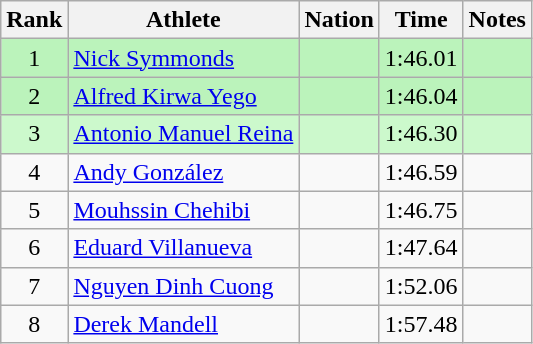<table class="wikitable sortable" style="text-align:center">
<tr>
<th>Rank</th>
<th>Athlete</th>
<th>Nation</th>
<th>Time</th>
<th>Notes</th>
</tr>
<tr bgcolor=bbf3bb>
<td>1</td>
<td align="left"><a href='#'>Nick Symmonds</a></td>
<td align="left"></td>
<td>1:46.01</td>
<td></td>
</tr>
<tr bgcolor=bbf3bb>
<td>2</td>
<td align="left"><a href='#'>Alfred Kirwa Yego</a></td>
<td align="left"></td>
<td>1:46.04</td>
<td></td>
</tr>
<tr bgcolor=ccf9cc>
<td>3</td>
<td align="left"><a href='#'>Antonio Manuel Reina</a></td>
<td align="left"></td>
<td>1:46.30</td>
<td></td>
</tr>
<tr>
<td>4</td>
<td align="left"><a href='#'>Andy González</a></td>
<td align="left"></td>
<td>1:46.59</td>
<td></td>
</tr>
<tr>
<td>5</td>
<td align="left"><a href='#'>Mouhssin Chehibi</a></td>
<td align="left"></td>
<td>1:46.75</td>
<td></td>
</tr>
<tr>
<td>6</td>
<td align="left"><a href='#'>Eduard Villanueva</a></td>
<td align="left"></td>
<td>1:47.64</td>
<td></td>
</tr>
<tr>
<td>7</td>
<td align="left"><a href='#'>Nguyen Dinh Cuong</a></td>
<td align="left"></td>
<td>1:52.06</td>
<td></td>
</tr>
<tr>
<td>8</td>
<td align="left"><a href='#'>Derek Mandell</a></td>
<td align="left"></td>
<td>1:57.48</td>
<td></td>
</tr>
</table>
